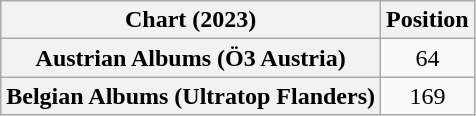<table class="wikitable sortable plainrowheaders" style="text-align:center">
<tr>
<th scope="col">Chart (2023)</th>
<th scope="col">Position</th>
</tr>
<tr>
<th scope="row">Austrian Albums (Ö3 Austria)</th>
<td>64</td>
</tr>
<tr>
<th scope="row">Belgian Albums (Ultratop Flanders)</th>
<td>169</td>
</tr>
</table>
